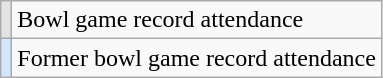<table class="wikitable">
<tr>
<td style="text-align:center; background:#e3e3e3;"></td>
<td>Bowl game record attendance</td>
</tr>
<tr>
<td style="text-align:center; background:#d0e7ff;"></td>
<td>Former bowl game record attendance</td>
</tr>
</table>
